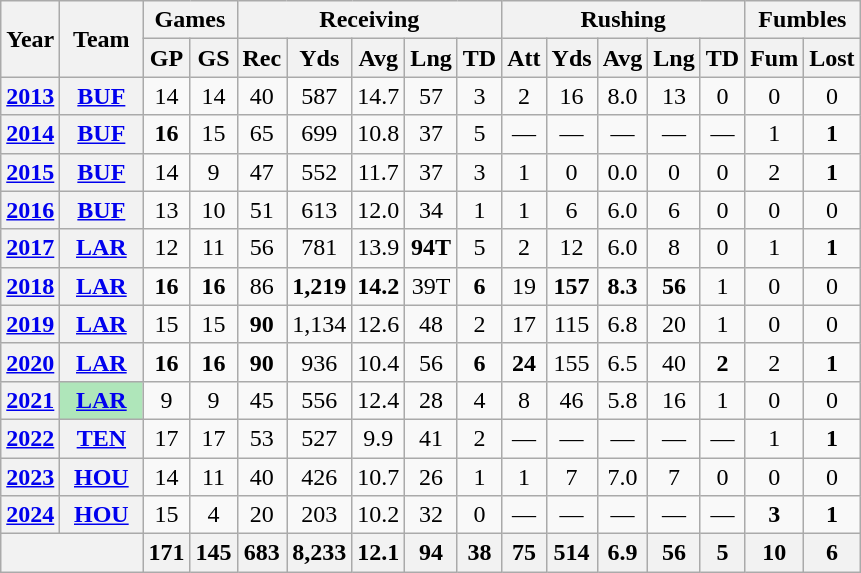<table class="wikitable" style="text-align: center;">
<tr>
<th rowspan="2">Year</th>
<th rowspan="2">Team</th>
<th colspan="2">Games</th>
<th colspan="5">Receiving</th>
<th colspan="5">Rushing</th>
<th colspan="2">Fumbles</th>
</tr>
<tr>
<th>GP</th>
<th>GS</th>
<th>Rec</th>
<th>Yds</th>
<th>Avg</th>
<th>Lng</th>
<th>TD</th>
<th>Att</th>
<th>Yds</th>
<th>Avg</th>
<th>Lng</th>
<th>TD</th>
<th>Fum</th>
<th>Lost</th>
</tr>
<tr>
<th><a href='#'>2013</a></th>
<th><a href='#'>BUF</a></th>
<td>14</td>
<td>14</td>
<td>40</td>
<td>587</td>
<td>14.7</td>
<td>57</td>
<td>3</td>
<td>2</td>
<td>16</td>
<td>8.0</td>
<td>13</td>
<td>0</td>
<td>0</td>
<td>0</td>
</tr>
<tr>
<th><a href='#'>2014</a></th>
<th><a href='#'>BUF</a></th>
<td><strong>16</strong></td>
<td>15</td>
<td>65</td>
<td>699</td>
<td>10.8</td>
<td>37</td>
<td>5</td>
<td>—</td>
<td>—</td>
<td>—</td>
<td>—</td>
<td>—</td>
<td>1</td>
<td><strong>1</strong></td>
</tr>
<tr>
<th><a href='#'>2015</a></th>
<th><a href='#'>BUF</a></th>
<td>14</td>
<td>9</td>
<td>47</td>
<td>552</td>
<td>11.7</td>
<td>37</td>
<td>3</td>
<td>1</td>
<td>0</td>
<td>0.0</td>
<td>0</td>
<td>0</td>
<td>2</td>
<td><strong>1</strong></td>
</tr>
<tr>
<th><a href='#'>2016</a></th>
<th><a href='#'>BUF</a></th>
<td>13</td>
<td>10</td>
<td>51</td>
<td>613</td>
<td>12.0</td>
<td>34</td>
<td>1</td>
<td>1</td>
<td>6</td>
<td>6.0</td>
<td>6</td>
<td>0</td>
<td>0</td>
<td>0</td>
</tr>
<tr>
<th><a href='#'>2017</a></th>
<th><a href='#'>LAR</a></th>
<td>12</td>
<td>11</td>
<td>56</td>
<td>781</td>
<td>13.9</td>
<td><strong>94T</strong></td>
<td>5</td>
<td>2</td>
<td>12</td>
<td>6.0</td>
<td>8</td>
<td>0</td>
<td>1</td>
<td><strong>1</strong></td>
</tr>
<tr>
<th><a href='#'>2018</a></th>
<th><a href='#'>LAR</a></th>
<td><strong>16</strong></td>
<td><strong>16</strong></td>
<td>86</td>
<td><strong>1,219</strong></td>
<td><strong>14.2</strong></td>
<td>39T</td>
<td><strong>6</strong></td>
<td>19</td>
<td><strong>157</strong></td>
<td><strong>8.3</strong></td>
<td><strong>56</strong></td>
<td>1</td>
<td>0</td>
<td>0</td>
</tr>
<tr>
<th><a href='#'>2019</a></th>
<th><a href='#'>LAR</a></th>
<td>15</td>
<td>15</td>
<td><strong>90</strong></td>
<td>1,134</td>
<td>12.6</td>
<td>48</td>
<td>2</td>
<td>17</td>
<td>115</td>
<td>6.8</td>
<td>20</td>
<td>1</td>
<td>0</td>
<td>0</td>
</tr>
<tr>
<th><a href='#'>2020</a></th>
<th><a href='#'>LAR</a></th>
<td><strong>16</strong></td>
<td><strong>16</strong></td>
<td><strong>90</strong></td>
<td>936</td>
<td>10.4</td>
<td>56</td>
<td><strong>6</strong></td>
<td><strong>24</strong></td>
<td>155</td>
<td>6.5</td>
<td>40</td>
<td><strong>2</strong></td>
<td>2</td>
<td><strong>1</strong></td>
</tr>
<tr>
<th><a href='#'>2021</a></th>
<th style="background:#afe6ba; width:3em;"><a href='#'>LAR</a></th>
<td>9</td>
<td>9</td>
<td>45</td>
<td>556</td>
<td>12.4</td>
<td>28</td>
<td>4</td>
<td>8</td>
<td>46</td>
<td>5.8</td>
<td>16</td>
<td>1</td>
<td>0</td>
<td>0</td>
</tr>
<tr>
<th><a href='#'>2022</a></th>
<th><a href='#'>TEN</a></th>
<td>17</td>
<td>17</td>
<td>53</td>
<td>527</td>
<td>9.9</td>
<td>41</td>
<td>2</td>
<td>—</td>
<td>—</td>
<td>—</td>
<td>—</td>
<td>—</td>
<td>1</td>
<td><strong>1</strong></td>
</tr>
<tr>
<th><a href='#'>2023</a></th>
<th><a href='#'>HOU</a></th>
<td>14</td>
<td>11</td>
<td>40</td>
<td>426</td>
<td>10.7</td>
<td>26</td>
<td>1</td>
<td>1</td>
<td>7</td>
<td>7.0</td>
<td>7</td>
<td>0</td>
<td>0</td>
<td>0</td>
</tr>
<tr>
<th><a href='#'>2024</a></th>
<th><a href='#'>HOU</a></th>
<td>15</td>
<td>4</td>
<td>20</td>
<td>203</td>
<td>10.2</td>
<td>32</td>
<td>0</td>
<td>—</td>
<td>—</td>
<td>—</td>
<td>—</td>
<td>—</td>
<td><strong>3</strong></td>
<td><strong>1</strong></td>
</tr>
<tr>
<th colspan="2"></th>
<th>171</th>
<th>145</th>
<th>683</th>
<th>8,233</th>
<th>12.1</th>
<th>94</th>
<th>38</th>
<th>75</th>
<th>514</th>
<th>6.9</th>
<th>56</th>
<th>5</th>
<th>10</th>
<th>6</th>
</tr>
</table>
